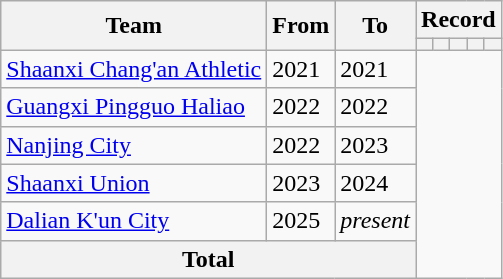<table class=wikitable style="text-align:center">
<tr>
<th rowspan=2>Team</th>
<th rowspan=2>From</th>
<th rowspan=2>To</th>
<th colspan=5>Record</th>
</tr>
<tr>
<th></th>
<th></th>
<th></th>
<th></th>
<th></th>
</tr>
<tr>
<td align=left><a href='#'>Shaanxi Chang'an Athletic</a></td>
<td align=left>2021</td>
<td align=left>2021<br></td>
</tr>
<tr>
<td align=left><a href='#'>Guangxi Pingguo Haliao</a></td>
<td align=left>2022</td>
<td align=left>2022<br></td>
</tr>
<tr>
<td align=left><a href='#'>Nanjing City</a></td>
<td align=left>2022</td>
<td align=left>2023<br></td>
</tr>
<tr>
<td align=left><a href='#'>Shaanxi Union</a></td>
<td align=left>2023</td>
<td align=left>2024<br></td>
</tr>
<tr>
<td align=left><a href='#'>Dalian K'un City</a></td>
<td align=left>2025</td>
<td align=left><em>present</em><br></td>
</tr>
<tr>
<th colspan=3>Total<br></th>
</tr>
</table>
